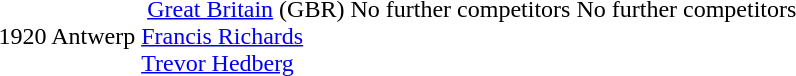<table>
<tr>
<td style="align:center;">1920 Antwerp <br></td>
<td style="vertical-align:top;"> <a href='#'>Great Britain</a> <span>(GBR)</span><br><a href='#'>Francis Richards</a><br><a href='#'>Trevor Hedberg</a></td>
<td style="vertical-align:top;">No further competitors</td>
<td style="vertical-align:top;">No further competitors</td>
</tr>
</table>
